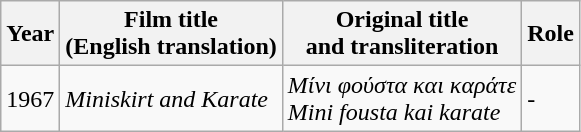<table class="wikitable">
<tr>
<th>Year</th>
<th>Film title<br>(English translation)</th>
<th>Original title<br>and transliteration</th>
<th>Role</th>
</tr>
<tr>
<td>1967</td>
<td><em>Miniskirt and Karate</em></td>
<td><em>Μίνι φούστα και καράτε</em><br><em>Mini fousta kai karate</em></td>
<td>-</td>
</tr>
</table>
